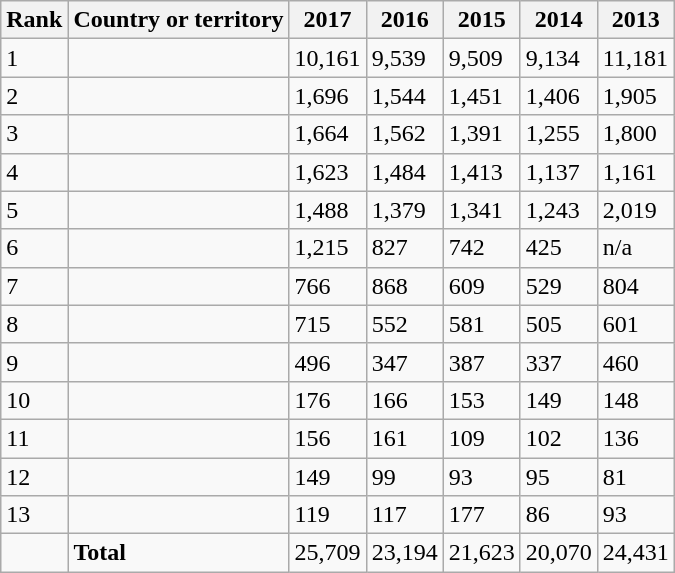<table class="wikitable sortable">
<tr>
<th>Rank</th>
<th>Country or territory</th>
<th>2017</th>
<th>2016</th>
<th>2015</th>
<th>2014</th>
<th>2013</th>
</tr>
<tr>
<td>1</td>
<td></td>
<td>10,161</td>
<td>9,539</td>
<td>9,509</td>
<td>9,134</td>
<td>11,181</td>
</tr>
<tr>
<td>2</td>
<td></td>
<td>1,696</td>
<td>1,544</td>
<td>1,451</td>
<td>1,406</td>
<td>1,905</td>
</tr>
<tr>
<td>3</td>
<td></td>
<td>1,664</td>
<td>1,562</td>
<td>1,391</td>
<td>1,255</td>
<td>1,800</td>
</tr>
<tr>
<td>4</td>
<td></td>
<td>1,623</td>
<td>1,484</td>
<td>1,413</td>
<td>1,137</td>
<td>1,161</td>
</tr>
<tr>
<td>5</td>
<td></td>
<td>1,488</td>
<td>1,379</td>
<td>1,341</td>
<td>1,243</td>
<td>2,019</td>
</tr>
<tr>
<td>6</td>
<td></td>
<td>1,215</td>
<td>827</td>
<td>742</td>
<td>425</td>
<td>n/a</td>
</tr>
<tr>
<td>7</td>
<td></td>
<td>766</td>
<td>868</td>
<td>609</td>
<td>529</td>
<td>804</td>
</tr>
<tr>
<td>8</td>
<td></td>
<td>715</td>
<td>552</td>
<td>581</td>
<td>505</td>
<td>601</td>
</tr>
<tr>
<td>9</td>
<td></td>
<td>496</td>
<td>347</td>
<td>387</td>
<td>337</td>
<td>460</td>
</tr>
<tr>
<td>10</td>
<td></td>
<td>176</td>
<td>166</td>
<td>153</td>
<td>149</td>
<td>148</td>
</tr>
<tr>
<td>11</td>
<td></td>
<td>156</td>
<td>161</td>
<td>109</td>
<td>102</td>
<td>136</td>
</tr>
<tr>
<td>12</td>
<td></td>
<td>149</td>
<td>99</td>
<td>93</td>
<td>95</td>
<td>81</td>
</tr>
<tr>
<td>13</td>
<td></td>
<td>119</td>
<td>117</td>
<td>177</td>
<td>86</td>
<td>93</td>
</tr>
<tr>
<td></td>
<td><strong>Total</strong></td>
<td>25,709</td>
<td>23,194</td>
<td>21,623</td>
<td>20,070</td>
<td>24,431</td>
</tr>
</table>
